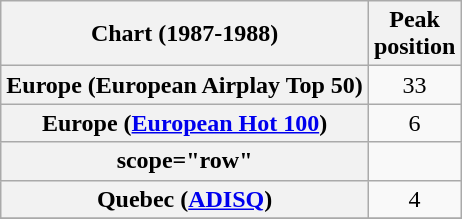<table class="wikitable sortable plainrowheaders">
<tr>
<th>Chart (1987-1988)</th>
<th>Peak<br>position</th>
</tr>
<tr>
<th scope="row">Europe (European Airplay Top 50)</th>
<td align="center">33</td>
</tr>
<tr>
<th scope="row">Europe (<a href='#'>European Hot 100</a>)</th>
<td align="center">6</td>
</tr>
<tr>
<th>scope="row"</th>
</tr>
<tr>
<th scope="row">Quebec (<a href='#'>ADISQ</a>)</th>
<td align="center">4</td>
</tr>
<tr>
</tr>
</table>
